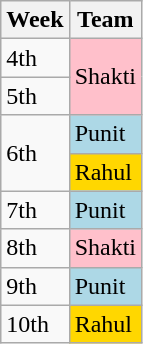<table class="wikitable">
<tr>
<th>Week</th>
<th>Team</th>
</tr>
<tr>
<td>4th</td>
<td Rowspan=2 bgcolor=pink>Shakti</td>
</tr>
<tr>
<td>5th</td>
</tr>
<tr>
<td Rowspan=2>6th</td>
<td Bgcolor=lightblue>Punit</td>
</tr>
<tr>
<td Bgcolor=gold>Rahul</td>
</tr>
<tr>
<td>7th</td>
<td Bgcolor=lightblue>Punit</td>
</tr>
<tr>
<td>8th</td>
<td Bgcolor=pink>Shakti</td>
</tr>
<tr>
<td>9th</td>
<td Bgcolor=lightblue>Punit</td>
</tr>
<tr>
<td>10th</td>
<td Bgcolor=gold>Rahul</td>
</tr>
</table>
